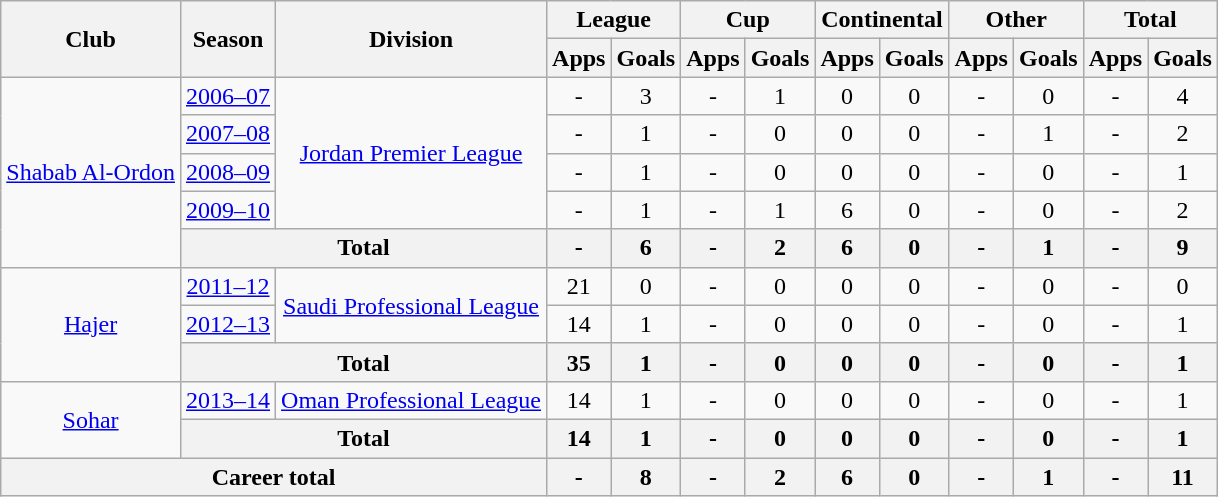<table class="wikitable" style="text-align: center;">
<tr>
<th rowspan="2">Club</th>
<th rowspan="2">Season</th>
<th rowspan="2">Division</th>
<th colspan="2">League</th>
<th colspan="2">Cup</th>
<th colspan="2">Continental</th>
<th colspan="2">Other</th>
<th colspan="2">Total</th>
</tr>
<tr>
<th>Apps</th>
<th>Goals</th>
<th>Apps</th>
<th>Goals</th>
<th>Apps</th>
<th>Goals</th>
<th>Apps</th>
<th>Goals</th>
<th>Apps</th>
<th>Goals</th>
</tr>
<tr>
<td rowspan="5"><a href='#'>Shabab Al-Ordon</a></td>
<td><a href='#'>2006–07</a></td>
<td rowspan="4"><a href='#'>Jordan Premier League</a></td>
<td>-</td>
<td>3</td>
<td>-</td>
<td>1</td>
<td>0</td>
<td>0</td>
<td>-</td>
<td>0</td>
<td>-</td>
<td>4</td>
</tr>
<tr>
<td><a href='#'>2007–08</a></td>
<td>-</td>
<td>1</td>
<td>-</td>
<td>0</td>
<td>0</td>
<td>0</td>
<td>-</td>
<td>1</td>
<td>-</td>
<td>2</td>
</tr>
<tr>
<td><a href='#'>2008–09</a></td>
<td>-</td>
<td>1</td>
<td>-</td>
<td>0</td>
<td>0</td>
<td>0</td>
<td>-</td>
<td>0</td>
<td>-</td>
<td>1</td>
</tr>
<tr>
<td><a href='#'>2009–10</a></td>
<td>-</td>
<td>1</td>
<td>-</td>
<td>1</td>
<td>6</td>
<td>0</td>
<td>-</td>
<td>0</td>
<td>-</td>
<td>2</td>
</tr>
<tr>
<th colspan="2">Total</th>
<th>-</th>
<th>6</th>
<th>-</th>
<th>2</th>
<th>6</th>
<th>0</th>
<th>-</th>
<th>1</th>
<th>-</th>
<th>9</th>
</tr>
<tr>
<td rowspan="3"><a href='#'>Hajer</a></td>
<td><a href='#'>2011–12</a></td>
<td rowspan="2"><a href='#'>Saudi Professional League</a></td>
<td>21</td>
<td>0</td>
<td>-</td>
<td>0</td>
<td>0</td>
<td>0</td>
<td>-</td>
<td>0</td>
<td>-</td>
<td>0</td>
</tr>
<tr>
<td><a href='#'>2012–13</a></td>
<td>14</td>
<td>1</td>
<td>-</td>
<td>0</td>
<td>0</td>
<td>0</td>
<td>-</td>
<td>0</td>
<td>-</td>
<td>1</td>
</tr>
<tr>
<th colspan="2">Total</th>
<th>35</th>
<th>1</th>
<th>-</th>
<th>0</th>
<th>0</th>
<th>0</th>
<th>-</th>
<th>0</th>
<th>-</th>
<th>1</th>
</tr>
<tr>
<td rowspan="2"><a href='#'>Sohar</a></td>
<td><a href='#'>2013–14</a></td>
<td rowspan="1"><a href='#'>Oman Professional League</a></td>
<td>14</td>
<td>1</td>
<td>-</td>
<td>0</td>
<td>0</td>
<td>0</td>
<td>-</td>
<td>0</td>
<td>-</td>
<td>1</td>
</tr>
<tr>
<th colspan="2">Total</th>
<th>14</th>
<th>1</th>
<th>-</th>
<th>0</th>
<th>0</th>
<th>0</th>
<th>-</th>
<th>0</th>
<th>-</th>
<th>1</th>
</tr>
<tr>
<th colspan="3">Career total</th>
<th>-</th>
<th>8</th>
<th>-</th>
<th>2</th>
<th>6</th>
<th>0</th>
<th>-</th>
<th>1</th>
<th>-</th>
<th>11</th>
</tr>
</table>
